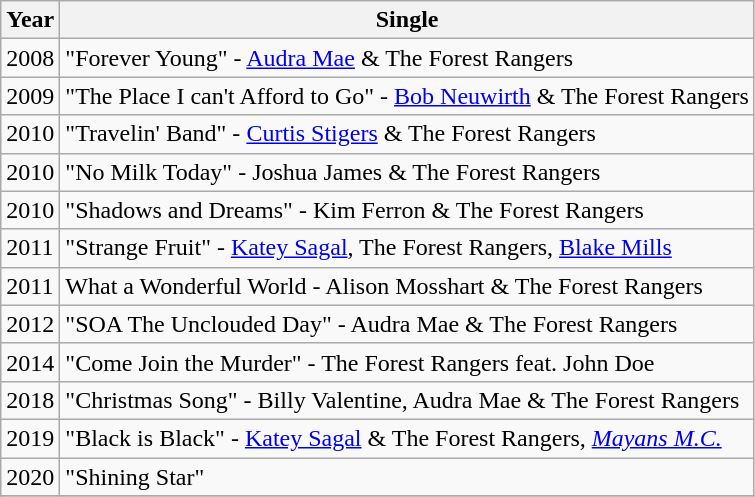<table class="wikitable">
<tr>
<th>Year</th>
<th>Single</th>
</tr>
<tr>
<td>2008</td>
<td>"Forever Young" - <a href='#'>Audra Mae</a> & The Forest Rangers</td>
</tr>
<tr>
<td>2009</td>
<td>"The Place I can't Afford to Go" - <a href='#'>Bob Neuwirth</a> & The Forest Rangers</td>
</tr>
<tr>
<td>2010</td>
<td>"Travelin' Band" - <a href='#'>Curtis Stigers</a> & The Forest Rangers</td>
</tr>
<tr>
<td>2010</td>
<td>"No Milk Today" - Joshua James & The Forest Rangers</td>
</tr>
<tr>
<td>2010</td>
<td>"Shadows and Dreams" - Kim Ferron & The Forest Rangers</td>
</tr>
<tr>
<td>2011</td>
<td>"Strange Fruit" - <a href='#'>Katey Sagal</a>, The Forest Rangers, <a href='#'>Blake Mills</a></td>
</tr>
<tr>
<td>2011</td>
<td "What a Wonderful World" - Alison Mosshart & The Forest Rangers>What a Wonderful World - Alison Mosshart & The Forest Rangers</td>
</tr>
<tr>
<td>2012</td>
<td>"SOA The Unclouded Day" - Audra Mae & The Forest Rangers</td>
</tr>
<tr>
<td>2014</td>
<td>"Come Join the Murder" - The Forest Rangers feat. John Doe</td>
</tr>
<tr>
<td>2018</td>
<td>"Christmas Song" - Billy Valentine, Audra Mae & The Forest Rangers</td>
</tr>
<tr>
<td>2019</td>
<td>"Black is Black" - <a href='#'>Katey Sagal</a> & The Forest Rangers, <em><a href='#'>Mayans M.C.</a></em></td>
</tr>
<tr>
<td>2020</td>
<td>"Shining Star"</td>
</tr>
<tr>
</tr>
</table>
